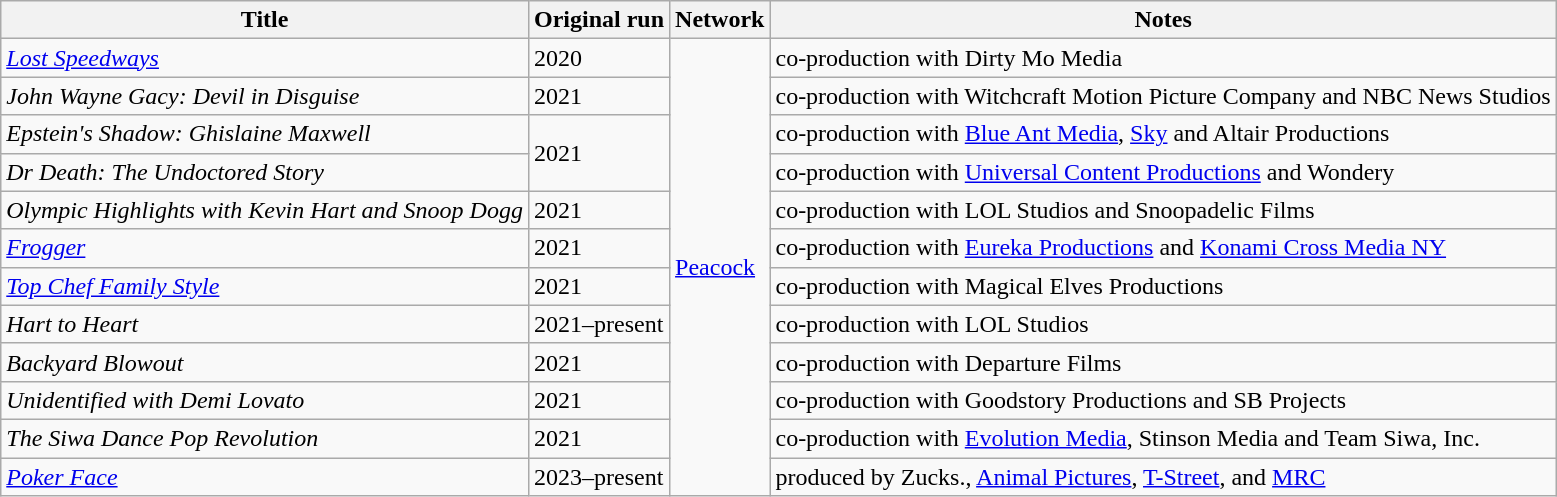<table class="wikitable sortable">
<tr>
<th>Title</th>
<th>Original run</th>
<th>Network</th>
<th>Notes</th>
</tr>
<tr>
<td><em><a href='#'>Lost Speedways</a></em></td>
<td>2020</td>
<td rowspan="12"><a href='#'>Peacock</a></td>
<td>co-production with Dirty Mo Media</td>
</tr>
<tr>
<td><em>John Wayne Gacy: Devil in Disguise</em></td>
<td>2021</td>
<td>co-production with Witchcraft Motion Picture Company and NBC News Studios</td>
</tr>
<tr>
<td><em>Epstein's Shadow: Ghislaine Maxwell</em></td>
<td rowspan="2">2021</td>
<td>co-production with <a href='#'>Blue Ant Media</a>, <a href='#'>Sky</a> and Altair Productions</td>
</tr>
<tr>
<td><em>Dr Death: The Undoctored Story</em></td>
<td>co-production with <a href='#'>Universal Content Productions</a> and Wondery</td>
</tr>
<tr>
<td><em>Olympic Highlights with Kevin Hart and Snoop Dogg</em></td>
<td>2021</td>
<td>co-production with LOL Studios and Snoopadelic Films</td>
</tr>
<tr>
<td><em><a href='#'>Frogger</a></em></td>
<td>2021</td>
<td>co-production with <a href='#'>Eureka Productions</a> and <a href='#'>Konami Cross Media NY</a></td>
</tr>
<tr>
<td><em><a href='#'>Top Chef Family Style</a></em></td>
<td>2021</td>
<td>co-production with Magical Elves Productions</td>
</tr>
<tr>
<td><em>Hart to Heart</em></td>
<td>2021–present</td>
<td>co-production with LOL Studios</td>
</tr>
<tr>
<td><em>Backyard Blowout</em></td>
<td>2021</td>
<td>co-production with Departure Films</td>
</tr>
<tr>
<td><em>Unidentified with Demi Lovato</em></td>
<td>2021</td>
<td>co-production with Goodstory Productions and SB Projects</td>
</tr>
<tr>
<td><em>The Siwa Dance Pop Revolution</em></td>
<td>2021</td>
<td>co-production with <a href='#'>Evolution Media</a>, Stinson Media and Team Siwa, Inc.</td>
</tr>
<tr>
<td><em><a href='#'>Poker Face</a></em></td>
<td>2023–present</td>
<td>produced by Zucks., <a href='#'>Animal Pictures</a>, <a href='#'>T-Street</a>, and <a href='#'>MRC</a></td>
</tr>
</table>
